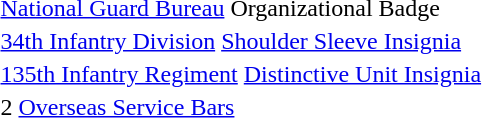<table>
<tr>
<td></td>
<td><a href='#'>National Guard Bureau</a> Organizational Badge</td>
</tr>
<tr>
<td></td>
<td><a href='#'>34th Infantry Division</a> <a href='#'>Shoulder Sleeve Insignia</a></td>
</tr>
<tr>
<td></td>
<td><a href='#'>135th Infantry Regiment</a> <a href='#'>Distinctive Unit Insignia</a></td>
</tr>
<tr>
<td></td>
<td>2 <a href='#'>Overseas Service Bars</a></td>
</tr>
</table>
